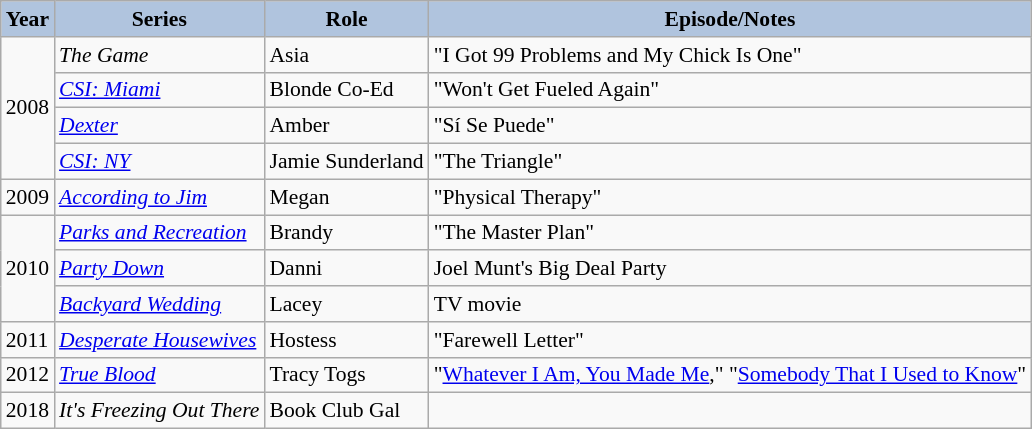<table class="wikitable" style="font-size:90%;">
<tr>
<th style="background:#B0C4DE;">Year</th>
<th style="background:#B0C4DE;">Series</th>
<th style="background:#B0C4DE;">Role</th>
<th style="background:#B0C4DE;">Episode/Notes</th>
</tr>
<tr>
<td rowspan="4">2008</td>
<td><em>The Game</em></td>
<td>Asia</td>
<td>"I Got 99 Problems and My Chick Is One"</td>
</tr>
<tr>
<td><em><a href='#'>CSI: Miami</a></em></td>
<td>Blonde Co-Ed</td>
<td>"Won't Get Fueled Again"</td>
</tr>
<tr>
<td><em><a href='#'>Dexter</a></em></td>
<td>Amber</td>
<td>"Sí Se Puede"</td>
</tr>
<tr>
<td><em><a href='#'>CSI: NY</a></em></td>
<td>Jamie Sunderland</td>
<td>"The Triangle"</td>
</tr>
<tr>
<td rowspan="1">2009</td>
<td><em><a href='#'>According to Jim</a></em></td>
<td>Megan</td>
<td>"Physical Therapy"</td>
</tr>
<tr>
<td rowspan="3">2010</td>
<td><em><a href='#'>Parks and Recreation</a></em></td>
<td>Brandy</td>
<td>"The Master Plan"</td>
</tr>
<tr>
<td><em><a href='#'>Party Down</a></em></td>
<td>Danni</td>
<td>Joel Munt's Big Deal Party</td>
</tr>
<tr>
<td><em><a href='#'>Backyard Wedding</a></em></td>
<td>Lacey</td>
<td>TV movie</td>
</tr>
<tr>
<td rowspan="1">2011</td>
<td><em><a href='#'>Desperate Housewives</a></em></td>
<td>Hostess</td>
<td>"Farewell Letter"</td>
</tr>
<tr>
<td rowspan="1">2012</td>
<td><em><a href='#'>True Blood</a></em></td>
<td>Tracy Togs</td>
<td>"<a href='#'>Whatever I Am, You Made Me</a>," "<a href='#'>Somebody That I Used to Know</a>"</td>
</tr>
<tr>
<td>2018</td>
<td><em>It's Freezing Out There</em></td>
<td>Book Club Gal</td>
<td></td>
</tr>
</table>
